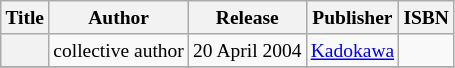<table class=wikitable style="font-size:small">
<tr>
<th>Title</th>
<th>Author</th>
<th>Release</th>
<th>Publisher</th>
<th>ISBN</th>
</tr>
<tr>
<th></th>
<td>collective author</td>
<td>20 April 2004</td>
<td><a href='#'>Kadokawa</a></td>
<td></td>
</tr>
<tr>
</tr>
</table>
